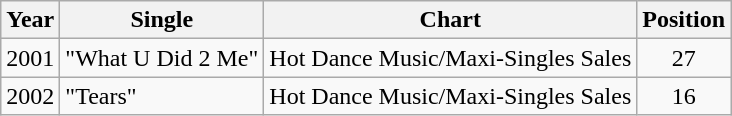<table class="wikitable">
<tr>
<th>Year</th>
<th>Single</th>
<th>Chart</th>
<th>Position</th>
</tr>
<tr>
<td>2001</td>
<td>"What U Did 2 Me"</td>
<td>Hot Dance Music/Maxi-Singles Sales</td>
<td align="center">27</td>
</tr>
<tr>
<td>2002</td>
<td>"Tears"</td>
<td>Hot Dance Music/Maxi-Singles Sales</td>
<td align="center">16</td>
</tr>
</table>
